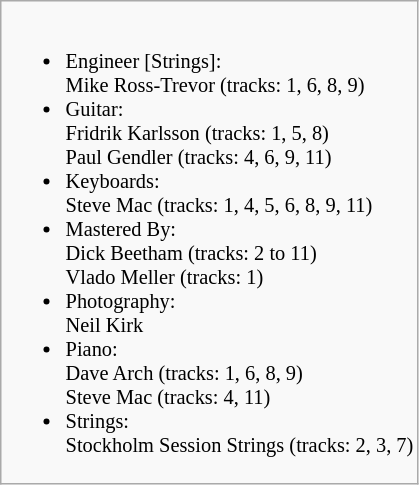<table class="wikitable" style="font-size:85%;">
<tr>
<td><br><ul><li>Engineer [Strings]:<br> Mike Ross-Trevor (tracks: 1, 6, 8, 9)</li><li>Guitar:<br> Fridrik Karlsson (tracks: 1, 5, 8)<br> Paul Gendler (tracks: 4, 6, 9, 11)</li><li>Keyboards:<br>Steve Mac (tracks: 1, 4, 5, 6, 8, 9, 11)</li><li>Mastered By:<br>Dick Beetham (tracks: 2 to 11)<br> Vlado Meller (tracks: 1)</li><li>Photography:<br> Neil Kirk</li><li>Piano:<br> Dave Arch (tracks: 1, 6, 8, 9)<br> Steve Mac (tracks: 4, 11)</li><li>Strings:<br> Stockholm Session Strings (tracks: 2, 3, 7)</li></ul></td>
</tr>
</table>
